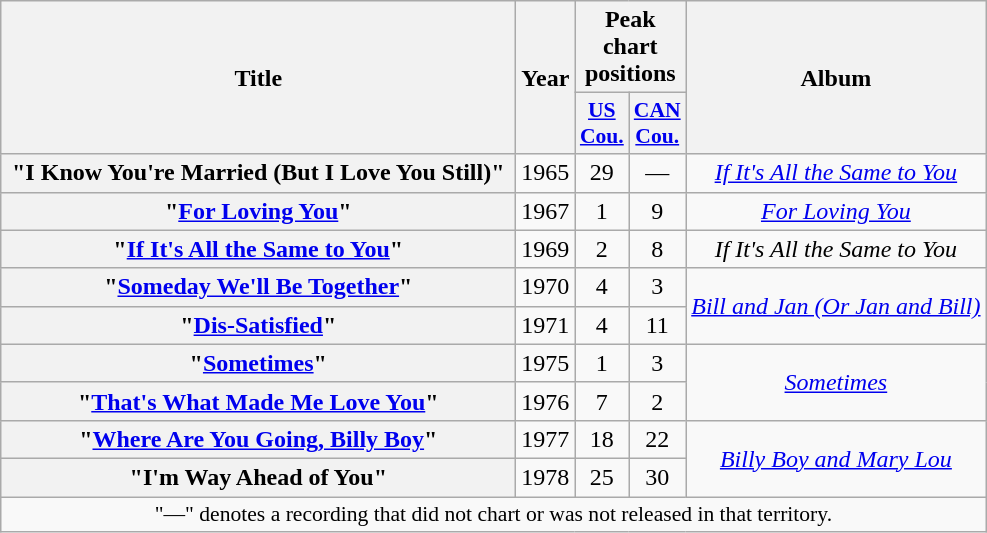<table class="wikitable plainrowheaders" style="text-align:center;" border="1">
<tr>
<th scope="col" rowspan="2" style="width:21em;">Title</th>
<th scope="col" rowspan="2">Year</th>
<th scope="col" colspan="2">Peak chart<br>positions</th>
<th scope="col" rowspan="2">Album</th>
</tr>
<tr>
<th scope="col" style="width:2em;font-size:90%;"><a href='#'>US<br>Cou.</a><br></th>
<th scope="col" style="width:2em;font-size:90%;"><a href='#'>CAN<br>Cou.</a><br></th>
</tr>
<tr>
<th scope="row">"I Know You're Married (But I Love You Still)"<br></th>
<td>1965</td>
<td>29</td>
<td>—</td>
<td><em><a href='#'>If It's All the Same to You</a></em></td>
</tr>
<tr>
<th scope="row">"<a href='#'>For Loving You</a>"<br></th>
<td>1967</td>
<td>1</td>
<td>9</td>
<td><em><a href='#'>For Loving You</a></em></td>
</tr>
<tr>
<th scope="row">"<a href='#'>If It's All the Same to You</a>"<br></th>
<td>1969</td>
<td>2</td>
<td>8</td>
<td><em>If It's All the Same to You</em></td>
</tr>
<tr>
<th scope="row">"<a href='#'>Someday We'll Be Together</a>"<br></th>
<td>1970</td>
<td>4</td>
<td>3</td>
<td rowspan="2"><em><a href='#'>Bill and Jan (Or Jan and Bill)</a></em></td>
</tr>
<tr>
<th scope="row">"<a href='#'>Dis-Satisfied</a>"<br></th>
<td>1971</td>
<td>4</td>
<td>11</td>
</tr>
<tr>
<th scope="row">"<a href='#'>Sometimes</a>"<br></th>
<td>1975</td>
<td>1</td>
<td>3</td>
<td rowspan="2"><em><a href='#'>Sometimes</a></em></td>
</tr>
<tr>
<th scope="row">"<a href='#'>That's What Made Me Love You</a>"<br></th>
<td>1976</td>
<td>7</td>
<td>2</td>
</tr>
<tr>
<th scope="row">"<a href='#'>Where Are You Going, Billy Boy</a>"<br></th>
<td>1977</td>
<td>18</td>
<td>22</td>
<td rowspan="2"><em><a href='#'>Billy Boy and Mary Lou</a></em></td>
</tr>
<tr>
<th scope="row">"I'm Way Ahead of You"<br></th>
<td>1978</td>
<td>25</td>
<td>30</td>
</tr>
<tr>
<td colspan="5" style="font-size:90%">"—" denotes a recording that did not chart or was not released in that territory.</td>
</tr>
</table>
